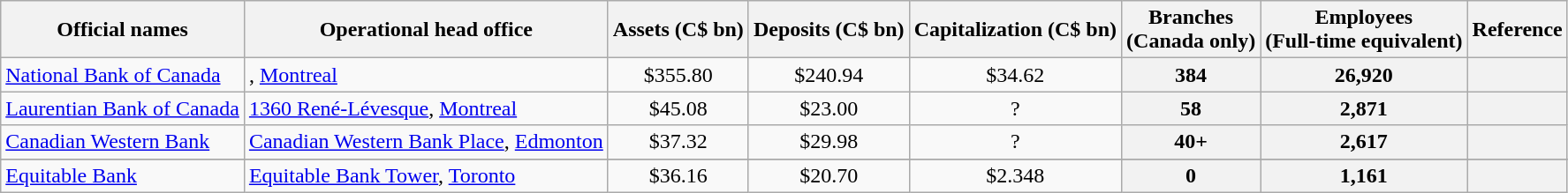<table class="wikitable sortable">
<tr>
<th>Official names</th>
<th>Operational head office</th>
<th>Assets (C$ bn)</th>
<th>Deposits (C$ bn)</th>
<th>Capitalization (C$ bn)</th>
<th>Branches<br>(Canada only)</th>
<th>Employees <br>(Full-time equivalent)</th>
<th>Reference</th>
</tr>
<tr>
<td><a href='#'>National Bank of Canada</a></td>
<td>, <a href='#'>Montreal</a></td>
<td style="text-align:center;">$355.80</td>
<td style="text-align:center;">$240.94</td>
<td style="text-align:center;">$34.62</td>
<th>384</th>
<th>26,920</th>
<th></th>
</tr>
<tr>
<td><a href='#'>Laurentian Bank of Canada</a></td>
<td><a href='#'>1360 René-Lévesque</a>, <a href='#'>Montreal</a></td>
<td style="text-align:center;">$45.08</td>
<td style="text-align:center;">$23.00</td>
<td style="text-align:center;">?</td>
<th>58</th>
<th>2,871</th>
<th></th>
</tr>
<tr>
<td><a href='#'>Canadian Western Bank</a></td>
<td><a href='#'>Canadian Western Bank Place</a>, <a href='#'>Edmonton</a></td>
<td style="text-align:center;">$37.32</td>
<td style="text-align:center;">$29.98</td>
<td style="text-align:center;">?</td>
<th>40+</th>
<th>2,617</th>
<th></th>
</tr>
<tr>
</tr>
<tr>
<td><a href='#'>Equitable Bank</a></td>
<td><a href='#'>Equitable Bank Tower</a>, <a href='#'>Toronto</a></td>
<td style="text-align:center;">$36.16</td>
<td style="text-align:center;">$20.70</td>
<td style="text-align:center;">$2.348</td>
<th>0</th>
<th>1,161</th>
<th></th>
</tr>
</table>
